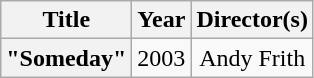<table class="wikitable plainrowheaders" style="text-align:center;">
<tr>
<th scope="col">Title</th>
<th scope="col">Year</th>
<th scope="col">Director(s)</th>
</tr>
<tr>
<th scope="row">"Someday"</th>
<td>2003</td>
<td>Andy Frith</td>
</tr>
</table>
